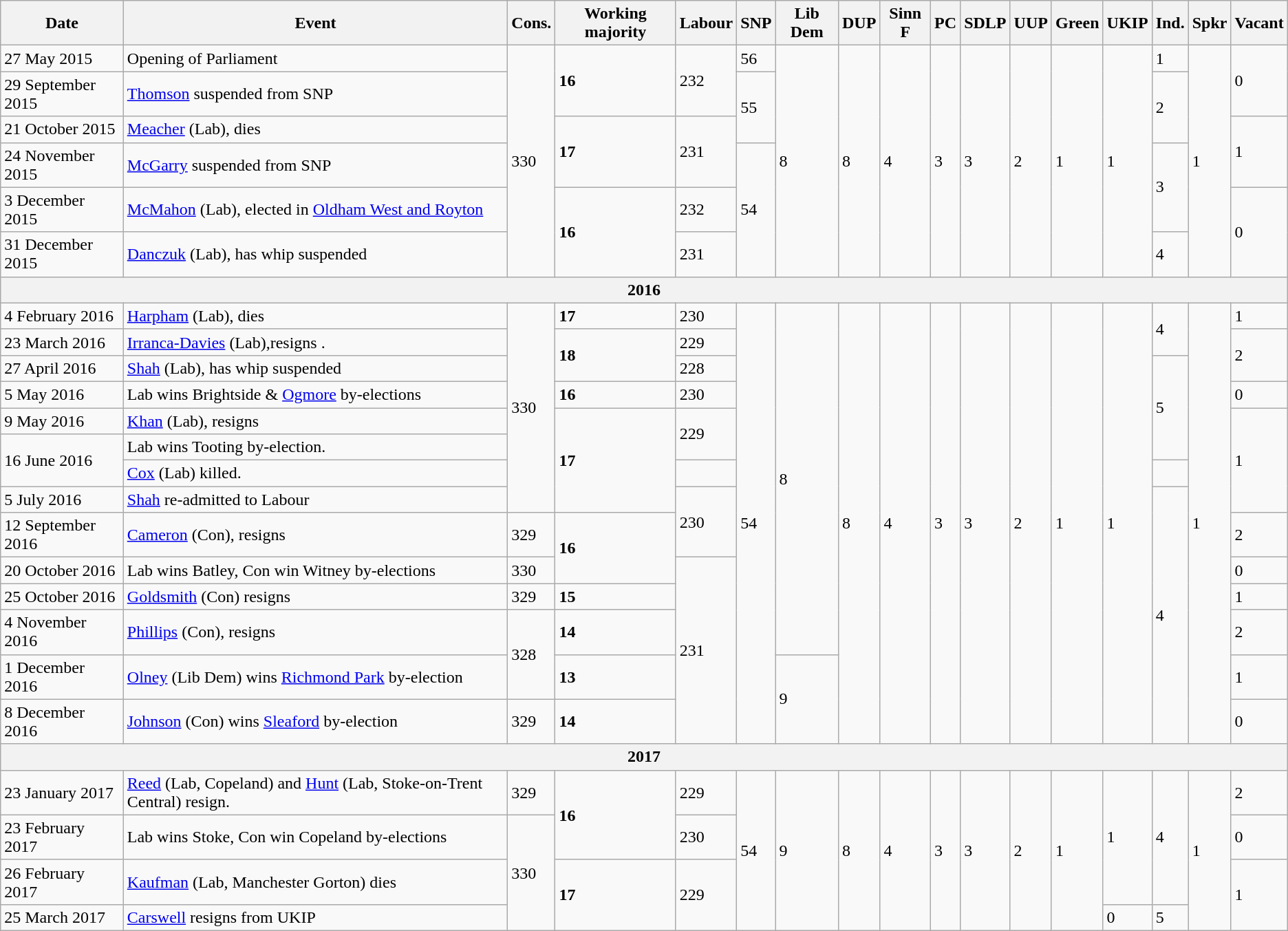<table class="wikitable">
<tr>
<th>Date</th>
<th>Event</th>
<th>Cons.</th>
<th>Working majority</th>
<th>Labour</th>
<th>SNP</th>
<th>Lib Dem</th>
<th>DUP</th>
<th>Sinn F</th>
<th>PC</th>
<th>SDLP</th>
<th>UUP</th>
<th>Green</th>
<th>UKIP</th>
<th>Ind.</th>
<th>Spkr</th>
<th>Vacant</th>
</tr>
<tr>
<td>27 May 2015</td>
<td>Opening of Parliament</td>
<td rowspan="6">330</td>
<td rowspan="2"><strong>16</strong></td>
<td rowspan="2">232</td>
<td>56</td>
<td rowspan="6">8</td>
<td rowspan="6">8</td>
<td rowspan="6">4</td>
<td rowspan="6">3</td>
<td rowspan="6">3</td>
<td rowspan="6">2</td>
<td rowspan="6">1</td>
<td rowspan="6">1</td>
<td>1</td>
<td rowspan="6">1</td>
<td rowspan="2">0</td>
</tr>
<tr>
<td>29 September 2015</td>
<td><a href='#'>Thomson</a> suspended from SNP</td>
<td rowspan="2">55</td>
<td rowspan="2">2</td>
</tr>
<tr>
<td>21 October 2015</td>
<td><a href='#'>Meacher</a> (Lab), dies</td>
<td rowspan="2"><strong>17</strong></td>
<td rowspan="2">231</td>
<td rowspan="2">1</td>
</tr>
<tr>
<td>24 November 2015</td>
<td><a href='#'>McGarry</a> suspended from SNP</td>
<td rowspan="3">54</td>
<td rowspan="2">3</td>
</tr>
<tr>
<td>3 December 2015</td>
<td><a href='#'>McMahon</a> (Lab), elected in <a href='#'>Oldham West and Royton</a></td>
<td rowspan="2"><strong>16</strong></td>
<td>232</td>
<td rowspan="2">0</td>
</tr>
<tr>
<td>31 December 2015</td>
<td><a href='#'>Danczuk</a> (Lab), has whip suspended</td>
<td>231</td>
<td>4</td>
</tr>
<tr>
<th colspan="17"><strong>2016</strong></th>
</tr>
<tr>
<td>4 February 2016</td>
<td><a href='#'>Harpham</a> (Lab), dies</td>
<td rowspan="8">330</td>
<td><strong>17</strong></td>
<td>230</td>
<td rowspan="14">54</td>
<td rowspan="12">8</td>
<td rowspan="14">8</td>
<td rowspan="14">4</td>
<td rowspan="14">3</td>
<td rowspan="14">3</td>
<td rowspan="14">2</td>
<td rowspan="14">1</td>
<td rowspan="14">1</td>
<td rowspan="2">4</td>
<td rowspan="14">1</td>
<td>1</td>
</tr>
<tr>
<td>23 March 2016</td>
<td><a href='#'>Irranca-Davies</a> (Lab),resigns .</td>
<td rowspan="2"><strong>18</strong></td>
<td>229</td>
<td rowspan="2">2</td>
</tr>
<tr>
<td>27 April 2016</td>
<td><a href='#'>Shah</a> (Lab), has whip suspended</td>
<td>228</td>
<td rowspan="4">5</td>
</tr>
<tr>
<td>5 May 2016</td>
<td>Lab wins Brightside & <a href='#'>Ogmore</a> by-elections</td>
<td><strong>16</strong></td>
<td>230</td>
<td>0</td>
</tr>
<tr>
<td>9 May 2016</td>
<td><a href='#'>Khan</a> (Lab), resigns</td>
<td rowspan="4"><strong>17</strong></td>
<td rowspan="2">229</td>
<td rowspan="4">1</td>
</tr>
<tr>
<td rowspan="2">16 June 2016</td>
<td>Lab wins Tooting by-election.</td>
</tr>
<tr>
<td><a href='#'>Cox</a> (Lab) killed.</td>
<td></td>
<td></td>
</tr>
<tr>
<td>5 July 2016</td>
<td><a href='#'>Shah</a> re-admitted to Labour</td>
<td rowspan="2">230</td>
<td rowspan="7">4</td>
</tr>
<tr>
<td>12 September 2016</td>
<td><a href='#'>Cameron</a> (Con), resigns</td>
<td>329</td>
<td rowspan="2"><strong>16</strong></td>
<td>2</td>
</tr>
<tr>
<td>20 October 2016</td>
<td>Lab wins Batley, Con win Witney by-elections</td>
<td>330</td>
<td rowspan="5">231</td>
<td>0</td>
</tr>
<tr>
<td>25 October 2016</td>
<td><a href='#'>Goldsmith</a> (Con) resigns</td>
<td>329</td>
<td><strong>15</strong></td>
<td>1</td>
</tr>
<tr>
<td>4 November 2016</td>
<td><a href='#'>Phillips</a> (Con), resigns</td>
<td rowspan="2">328</td>
<td><strong>14</strong></td>
<td>2</td>
</tr>
<tr>
<td>1 December 2016</td>
<td><a href='#'>Olney</a> (Lib Dem) wins <a href='#'>Richmond Park</a> by-election</td>
<td><strong>13</strong></td>
<td rowspan="2">9</td>
<td>1</td>
</tr>
<tr>
<td>8 December 2016</td>
<td><a href='#'>Johnson</a> (Con) wins <a href='#'>Sleaford</a> by-election</td>
<td>329</td>
<td><strong>14</strong></td>
<td>0</td>
</tr>
<tr>
<th colspan="17"><strong>2017</strong></th>
</tr>
<tr>
<td>23 January 2017</td>
<td><a href='#'>Reed</a> (Lab, Copeland) and <a href='#'>Hunt</a> (Lab, Stoke-on-Trent Central) resign.</td>
<td>329</td>
<td rowspan="2"><strong>16</strong></td>
<td>229</td>
<td rowspan="4">54</td>
<td rowspan="4">9</td>
<td rowspan="4">8</td>
<td rowspan="4">4</td>
<td rowspan="4">3</td>
<td rowspan="4">3</td>
<td rowspan="4">2</td>
<td rowspan="4">1</td>
<td rowspan="3">1</td>
<td rowspan="3">4</td>
<td rowspan="4">1</td>
<td>2</td>
</tr>
<tr>
<td>23 February 2017</td>
<td>Lab wins Stoke, Con win Copeland by-elections</td>
<td rowspan="3">330</td>
<td>230</td>
<td>0</td>
</tr>
<tr>
<td>26 February 2017</td>
<td><a href='#'>Kaufman</a> (Lab, Manchester Gorton) dies</td>
<td rowspan="2"><strong>17</strong></td>
<td rowspan="2">229</td>
<td rowspan="2">1</td>
</tr>
<tr>
<td>25 March 2017</td>
<td><a href='#'>Carswell</a> resigns from UKIP</td>
<td>0</td>
<td>5</td>
</tr>
</table>
